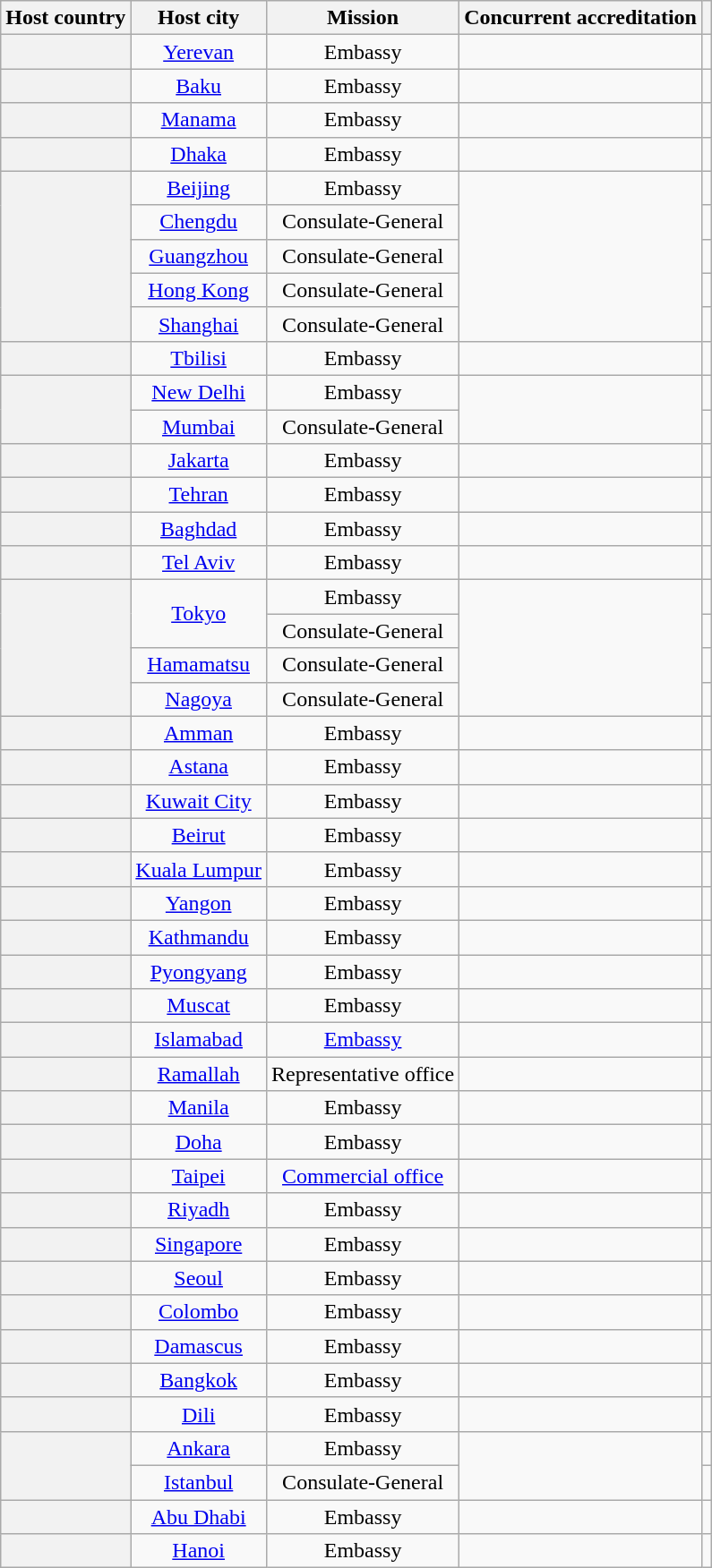<table class="wikitable plainrowheaders" style="text-align:center;">
<tr>
<th scope="col">Host country</th>
<th scope="col">Host city</th>
<th scope="col">Mission</th>
<th scope="col">Concurrent accreditation</th>
<th scope="col"></th>
</tr>
<tr>
<th scope="row"></th>
<td><a href='#'>Yerevan</a></td>
<td>Embassy</td>
<td></td>
<td></td>
</tr>
<tr>
<th scope="row"></th>
<td><a href='#'>Baku</a></td>
<td>Embassy</td>
<td></td>
<td></td>
</tr>
<tr>
<th scope="row"></th>
<td><a href='#'>Manama</a></td>
<td>Embassy</td>
<td></td>
<td></td>
</tr>
<tr>
<th scope="row"></th>
<td><a href='#'>Dhaka</a></td>
<td>Embassy</td>
<td></td>
<td></td>
</tr>
<tr>
<th scope="row" rowspan="5"></th>
<td><a href='#'>Beijing</a></td>
<td>Embassy</td>
<td rowspan="5"></td>
<td></td>
</tr>
<tr>
<td><a href='#'>Chengdu</a></td>
<td>Consulate-General</td>
<td></td>
</tr>
<tr>
<td><a href='#'>Guangzhou</a></td>
<td>Consulate-General</td>
<td></td>
</tr>
<tr>
<td><a href='#'>Hong Kong</a></td>
<td>Consulate-General</td>
<td></td>
</tr>
<tr>
<td><a href='#'>Shanghai</a></td>
<td>Consulate-General</td>
<td></td>
</tr>
<tr>
<th scope="row"></th>
<td><a href='#'>Tbilisi</a></td>
<td>Embassy</td>
<td></td>
<td></td>
</tr>
<tr>
<th scope="row" rowspan="2"></th>
<td><a href='#'>New Delhi</a></td>
<td>Embassy</td>
<td rowspan="2"></td>
<td></td>
</tr>
<tr>
<td><a href='#'>Mumbai</a></td>
<td>Consulate-General</td>
<td></td>
</tr>
<tr>
<th scope="row"></th>
<td><a href='#'>Jakarta</a></td>
<td>Embassy</td>
<td></td>
<td></td>
</tr>
<tr>
<th scope="row"></th>
<td><a href='#'>Tehran</a></td>
<td>Embassy</td>
<td></td>
<td></td>
</tr>
<tr>
<th scope="row"></th>
<td><a href='#'>Baghdad</a></td>
<td>Embassy</td>
<td></td>
<td></td>
</tr>
<tr>
<th scope="row"></th>
<td><a href='#'>Tel Aviv</a></td>
<td>Embassy</td>
<td></td>
<td></td>
</tr>
<tr>
<th scope="row" rowspan="4"></th>
<td rowspan="2"><a href='#'>Tokyo</a></td>
<td>Embassy</td>
<td rowspan="4"></td>
<td></td>
</tr>
<tr>
<td>Consulate-General</td>
<td></td>
</tr>
<tr>
<td><a href='#'>Hamamatsu</a></td>
<td>Consulate-General</td>
<td></td>
</tr>
<tr>
<td><a href='#'>Nagoya</a></td>
<td>Consulate-General</td>
<td></td>
</tr>
<tr>
<th scope="row"></th>
<td><a href='#'>Amman</a></td>
<td>Embassy</td>
<td></td>
<td></td>
</tr>
<tr>
<th scope="row"></th>
<td><a href='#'>Astana</a></td>
<td>Embassy</td>
<td></td>
<td></td>
</tr>
<tr>
<th scope="row"></th>
<td><a href='#'>Kuwait City</a></td>
<td>Embassy</td>
<td></td>
<td></td>
</tr>
<tr>
<th scope="row"></th>
<td><a href='#'>Beirut</a></td>
<td>Embassy</td>
<td></td>
<td></td>
</tr>
<tr>
<th scope="row"></th>
<td><a href='#'>Kuala Lumpur</a></td>
<td>Embassy</td>
<td></td>
<td></td>
</tr>
<tr>
<th scope="row"></th>
<td><a href='#'>Yangon</a></td>
<td>Embassy</td>
<td></td>
<td></td>
</tr>
<tr>
<th scope="row"></th>
<td><a href='#'>Kathmandu</a></td>
<td>Embassy</td>
<td></td>
<td></td>
</tr>
<tr>
<th scope="row"></th>
<td><a href='#'>Pyongyang</a></td>
<td>Embassy</td>
<td></td>
<td></td>
</tr>
<tr>
<th scope="row"></th>
<td><a href='#'>Muscat</a></td>
<td>Embassy</td>
<td></td>
<td></td>
</tr>
<tr>
<th scope="row"></th>
<td><a href='#'>Islamabad</a></td>
<td><a href='#'>Embassy</a></td>
<td></td>
<td></td>
</tr>
<tr>
<th scope="row"></th>
<td><a href='#'>Ramallah</a></td>
<td>Representative office</td>
<td></td>
<td></td>
</tr>
<tr>
<th scope="row"></th>
<td><a href='#'>Manila</a></td>
<td>Embassy</td>
<td></td>
<td></td>
</tr>
<tr>
<th scope="row"></th>
<td><a href='#'>Doha</a></td>
<td>Embassy</td>
<td></td>
<td></td>
</tr>
<tr>
<th scope="row"></th>
<td><a href='#'>Taipei</a></td>
<td><a href='#'>Commercial office</a></td>
<td></td>
<td></td>
</tr>
<tr>
<th scope="row"></th>
<td><a href='#'>Riyadh</a></td>
<td>Embassy</td>
<td></td>
<td></td>
</tr>
<tr>
<th scope="row"></th>
<td><a href='#'>Singapore</a></td>
<td>Embassy</td>
<td></td>
<td></td>
</tr>
<tr>
<th scope="row"></th>
<td><a href='#'>Seoul</a></td>
<td>Embassy</td>
<td></td>
<td></td>
</tr>
<tr>
<th scope="row"></th>
<td><a href='#'>Colombo</a></td>
<td>Embassy</td>
<td></td>
<td></td>
</tr>
<tr>
<th scope="row"></th>
<td><a href='#'>Damascus</a></td>
<td>Embassy</td>
<td></td>
<td></td>
</tr>
<tr>
<th scope="row"></th>
<td><a href='#'>Bangkok</a></td>
<td>Embassy</td>
<td></td>
<td></td>
</tr>
<tr>
<th scope="row"></th>
<td><a href='#'>Dili</a></td>
<td>Embassy</td>
<td></td>
<td></td>
</tr>
<tr>
<th scope="row" rowspan="2"></th>
<td><a href='#'>Ankara</a></td>
<td>Embassy</td>
<td rowspan="2"></td>
<td></td>
</tr>
<tr>
<td><a href='#'>Istanbul</a></td>
<td>Consulate-General</td>
<td></td>
</tr>
<tr>
<th scope="row"></th>
<td><a href='#'>Abu Dhabi</a></td>
<td>Embassy</td>
<td></td>
<td></td>
</tr>
<tr>
<th scope="row"></th>
<td><a href='#'>Hanoi</a></td>
<td>Embassy</td>
<td></td>
<td></td>
</tr>
</table>
